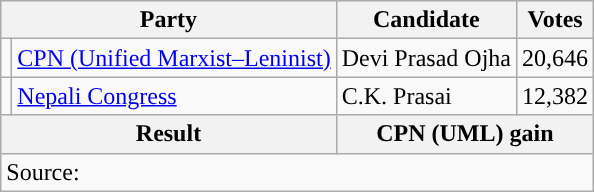<table class="wikitable">
<tr>
<th colspan="2">Party</th>
<th>Candidate</th>
<th>Votes</th>
</tr>
<tr>
<td style="background-color:"></td>
<td><a href='#'>CPN (Unified Marxist–Leninist)</a></td>
<td>Devi Prasad Ojha</td>
<td>20,646</td>
</tr>
<tr>
<td style="background-color:"></td>
<td><a href='#'>Nepali Congress</a></td>
<td>C.K. Prasai</td>
<td>12,382</td>
</tr>
<tr>
<th colspan="2">Result</th>
<th colspan="2">CPN (UML) gain</th>
</tr>
<tr>
<td colspan="4">Source: </td>
</tr>
</table>
